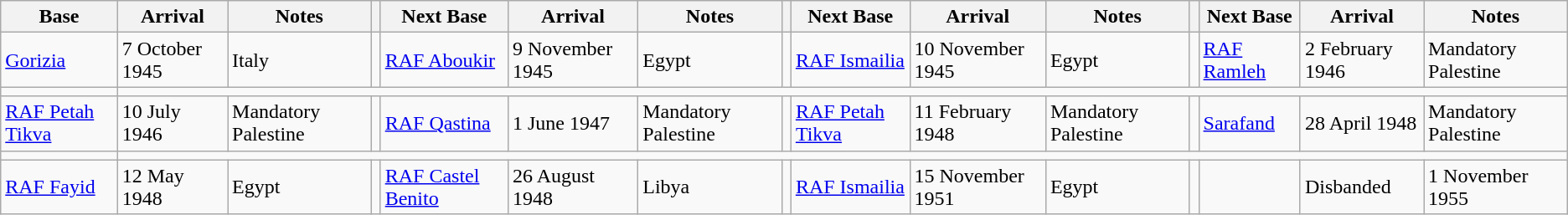<table class="wikitable">
<tr>
<th>Base</th>
<th>Arrival</th>
<th>Notes</th>
<th></th>
<th>Next Base</th>
<th>Arrival</th>
<th>Notes</th>
<th></th>
<th>Next Base</th>
<th>Arrival</th>
<th>Notes</th>
<th></th>
<th>Next Base</th>
<th>Arrival</th>
<th>Notes</th>
</tr>
<tr>
<td><a href='#'>Gorizia</a></td>
<td>7 October 1945</td>
<td>Italy</td>
<td></td>
<td><a href='#'>RAF Aboukir</a></td>
<td>9 November 1945</td>
<td>Egypt</td>
<td></td>
<td><a href='#'>RAF Ismailia</a></td>
<td>10 November 1945</td>
<td>Egypt</td>
<td></td>
<td><a href='#'>RAF Ramleh</a></td>
<td>2 February 1946</td>
<td>Mandatory Palestine</td>
</tr>
<tr>
<td></td>
</tr>
<tr>
<td><a href='#'>RAF Petah Tikva</a></td>
<td>10 July 1946</td>
<td>Mandatory Palestine</td>
<td></td>
<td><a href='#'>RAF Qastina</a></td>
<td>1 June 1947</td>
<td>Mandatory Palestine</td>
<td></td>
<td><a href='#'>RAF Petah Tikva</a></td>
<td>11 February 1948</td>
<td>Mandatory Palestine</td>
<td></td>
<td><a href='#'>Sarafand</a></td>
<td>28 April 1948</td>
<td>Mandatory Palestine</td>
</tr>
<tr>
<td></td>
</tr>
<tr>
<td><a href='#'>RAF Fayid</a></td>
<td>12 May 1948</td>
<td>Egypt</td>
<td></td>
<td><a href='#'>RAF Castel Benito</a></td>
<td>26 August 1948</td>
<td>Libya</td>
<td></td>
<td><a href='#'>RAF Ismailia</a></td>
<td>15 November 1951</td>
<td>Egypt</td>
<td></td>
<td></td>
<td>Disbanded</td>
<td>1 November 1955</td>
</tr>
</table>
